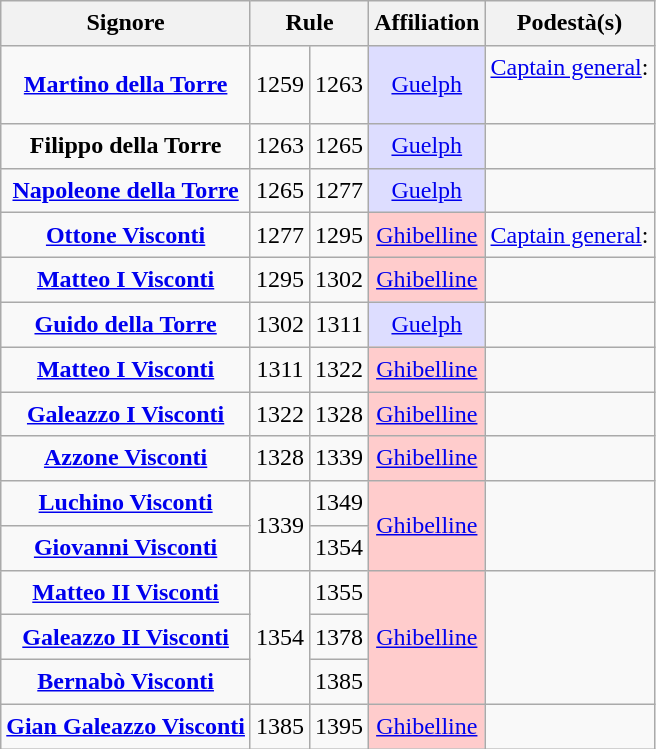<table class="wikitable" style="line-height:1.4em; text-align:center">
<tr>
<th>Signore</th>
<th colspan=2>Rule</th>
<th>Affiliation</th>
<th>Podestà(s)</th>
</tr>
<tr>
<td><strong><a href='#'>Martino della Torre</a></strong></td>
<td> 1259</td>
<td> 1263</td>
<td bgcolor=#DDDDFF><a href='#'>Guelph</a></td>
<td><a href='#'>Captain general</a>:<br><br></td>
</tr>
<tr>
<td><strong>Filippo della Torre</strong></td>
<td> 1263</td>
<td> 1265</td>
<td bgcolor=#DDDDFF><a href='#'>Guelph</a></td>
<td></td>
</tr>
<tr>
<td><strong><a href='#'>Napoleone della Torre</a></strong></td>
<td> 1265</td>
<td> 1277</td>
<td bgcolor=#DDDDFF><a href='#'>Guelph</a></td>
<td></td>
</tr>
<tr>
<td><strong><a href='#'>Ottone Visconti</a></strong></td>
<td> 1277</td>
<td> 1295</td>
<td bgcolor=#FFCCCC><a href='#'>Ghibelline</a></td>
<td><a href='#'>Captain general</a>: <br></td>
</tr>
<tr>
<td><strong><a href='#'>Matteo I Visconti</a></strong></td>
<td> 1295</td>
<td> 1302</td>
<td bgcolor=#FFCCCC><a href='#'>Ghibelline</a></td>
<td></td>
</tr>
<tr>
<td><strong><a href='#'>Guido della Torre</a></strong></td>
<td> 1302</td>
<td> 1311</td>
<td bgcolor=#DDDDFF><a href='#'>Guelph</a></td>
<td></td>
</tr>
<tr>
<td><strong><a href='#'>Matteo I Visconti</a></strong></td>
<td> 1311</td>
<td> 1322</td>
<td bgcolor=#FFCCCC><a href='#'>Ghibelline</a></td>
<td></td>
</tr>
<tr>
<td><strong><a href='#'>Galeazzo I Visconti</a></strong></td>
<td> 1322</td>
<td> 1328</td>
<td bgcolor=#FFCCCC><a href='#'>Ghibelline</a></td>
<td></td>
</tr>
<tr>
<td><strong><a href='#'>Azzone Visconti</a></strong></td>
<td> 1328</td>
<td> 1339</td>
<td bgcolor=#FFCCCC><a href='#'>Ghibelline</a></td>
<td></td>
</tr>
<tr>
<td><strong><a href='#'>Luchino Visconti</a></strong></td>
<td rowspan=2> 1339</td>
<td> 1349</td>
<td rowspan=2 bgcolor=#FFCCCC><a href='#'>Ghibelline</a></td>
<td rowspan=2></td>
</tr>
<tr>
<td><strong><a href='#'>Giovanni Visconti</a></strong></td>
<td> 1354</td>
</tr>
<tr>
<td><strong><a href='#'>Matteo II Visconti</a></strong></td>
<td rowspan=3> 1354</td>
<td> 1355</td>
<td rowspan=3 bgcolor=#FFCCCC><a href='#'>Ghibelline</a></td>
<td rowspan=3></td>
</tr>
<tr>
<td><strong><a href='#'>Galeazzo II Visconti</a></strong></td>
<td> 1378</td>
</tr>
<tr>
<td><strong><a href='#'>Bernabò Visconti</a></strong></td>
<td> 1385</td>
</tr>
<tr>
<td><strong><a href='#'>Gian Galeazzo Visconti</a></strong></td>
<td> 1385</td>
<td> 1395</td>
<td bgcolor=#FFCCCC><a href='#'>Ghibelline</a></td>
<td></td>
</tr>
</table>
